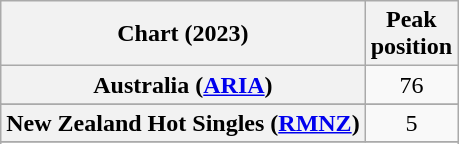<table class="wikitable sortable plainrowheaders" style="text-align:center">
<tr>
<th scope="col">Chart (2023)</th>
<th scope="col">Peak<br>position</th>
</tr>
<tr>
<th scope="row">Australia (<a href='#'>ARIA</a>)</th>
<td>76</td>
</tr>
<tr>
</tr>
<tr>
</tr>
<tr>
<th scope="row">New Zealand Hot Singles (<a href='#'>RMNZ</a>)</th>
<td>5</td>
</tr>
<tr>
</tr>
<tr>
</tr>
<tr>
</tr>
</table>
